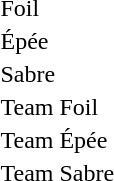<table>
<tr>
<td>Foil</td>
<td></td>
<td></td>
<td><br></td>
</tr>
<tr>
<td>Épée</td>
<td></td>
<td></td>
<td><br></td>
</tr>
<tr>
<td>Sabre</td>
<td></td>
<td></td>
<td><br></td>
</tr>
<tr>
<td>Team Foil</td>
<td></td>
<td></td>
<td></td>
</tr>
<tr>
<td>Team Épée</td>
<td></td>
<td></td>
<td></td>
</tr>
<tr>
<td>Team Sabre</td>
<td></td>
<td></td>
<td></td>
</tr>
</table>
